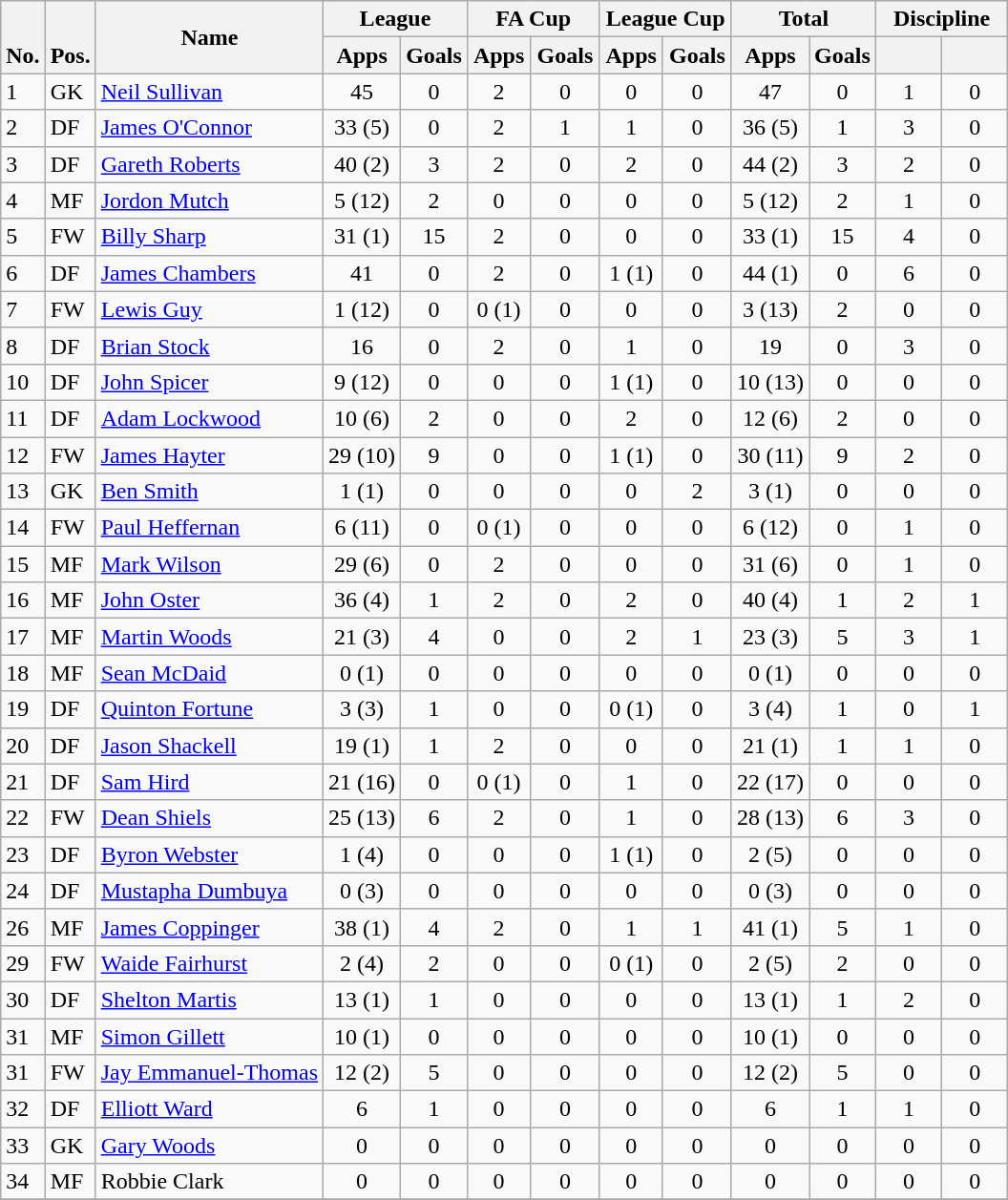<table class="wikitable" style="text-align:center">
<tr>
<th rowspan="2" valign="bottom">No.</th>
<th rowspan="2" valign="bottom">Pos.</th>
<th rowspan="2">Name</th>
<th colspan="2" width="85">League</th>
<th colspan="2" width="85">FA Cup</th>
<th colspan="2" width="85">League Cup</th>
<th colspan="2" width="85">Total</th>
<th colspan="2" width="85">Discipline</th>
</tr>
<tr>
<th>Apps</th>
<th>Goals</th>
<th>Apps</th>
<th>Goals</th>
<th>Apps</th>
<th>Goals</th>
<th>Apps</th>
<th>Goals</th>
<th></th>
<th></th>
</tr>
<tr>
<td align="left">1</td>
<td align="left">GK</td>
<td align="left"> <a href='#'>Neil Sullivan</a></td>
<td>45</td>
<td>0</td>
<td>2</td>
<td>0</td>
<td>0</td>
<td>0</td>
<td>47</td>
<td>0</td>
<td>1</td>
<td>0</td>
</tr>
<tr>
<td align="left">2</td>
<td align="left">DF</td>
<td align="left"> <a href='#'>James O'Connor</a></td>
<td>33 (5)</td>
<td>0</td>
<td>2</td>
<td>1</td>
<td>1</td>
<td>0</td>
<td>36 (5)</td>
<td>1</td>
<td>3</td>
<td>0</td>
</tr>
<tr>
<td align="left">3</td>
<td align="left">DF</td>
<td align="left"> <a href='#'>Gareth Roberts</a></td>
<td>40 (2)</td>
<td>3</td>
<td>2</td>
<td>0</td>
<td>2</td>
<td>0</td>
<td>44 (2)</td>
<td>3</td>
<td>2</td>
<td>0</td>
</tr>
<tr>
<td align="left">4</td>
<td align="left">MF</td>
<td align="left"> <a href='#'>Jordon Mutch</a></td>
<td>5 (12)</td>
<td>2</td>
<td>0</td>
<td>0</td>
<td>0</td>
<td>0</td>
<td>5 (12)</td>
<td>2</td>
<td>1</td>
<td>0</td>
</tr>
<tr>
<td align="left">5</td>
<td align="left">FW</td>
<td align="left"> <a href='#'>Billy Sharp</a></td>
<td>31 (1)</td>
<td>15</td>
<td>2</td>
<td>0</td>
<td>0</td>
<td>0</td>
<td>33 (1)</td>
<td>15</td>
<td>4</td>
<td>0</td>
</tr>
<tr>
<td align="left">6</td>
<td align="left">DF</td>
<td align="left"> <a href='#'>James Chambers</a></td>
<td>41</td>
<td>0</td>
<td>2</td>
<td>0</td>
<td>1 (1)</td>
<td>0</td>
<td>44 (1)</td>
<td>0</td>
<td>6</td>
<td>0</td>
</tr>
<tr>
<td align="left">7</td>
<td align="left">FW</td>
<td align="left"> <a href='#'>Lewis Guy</a></td>
<td>1 (12)</td>
<td>0</td>
<td>0 (1)</td>
<td>0</td>
<td>0</td>
<td>0</td>
<td>3 (13)</td>
<td>2</td>
<td>0</td>
<td>0</td>
</tr>
<tr>
<td align="left">8</td>
<td align="left">DF</td>
<td align="left"> <a href='#'>Brian Stock</a></td>
<td>16</td>
<td>0</td>
<td>2</td>
<td>0</td>
<td>1</td>
<td>0</td>
<td>19</td>
<td>0</td>
<td>3</td>
<td>0</td>
</tr>
<tr>
<td align="left">10</td>
<td align="left">DF</td>
<td align="left"> <a href='#'>John Spicer</a></td>
<td>9 (12)</td>
<td>0</td>
<td>0</td>
<td>0</td>
<td>1 (1)</td>
<td>0</td>
<td>10 (13)</td>
<td>0</td>
<td>0</td>
<td>0</td>
</tr>
<tr>
<td align="left">11</td>
<td align="left">DF</td>
<td align="left"> <a href='#'>Adam Lockwood</a></td>
<td>10 (6)</td>
<td>2</td>
<td>0</td>
<td>0</td>
<td>2</td>
<td>0</td>
<td>12 (6)</td>
<td>2</td>
<td>0</td>
<td>0</td>
</tr>
<tr>
<td align="left">12</td>
<td align="left">FW</td>
<td align="left"> <a href='#'>James Hayter</a></td>
<td>29 (10)</td>
<td>9</td>
<td>0</td>
<td>0</td>
<td>1 (1)</td>
<td>0</td>
<td>30 (11)</td>
<td>9</td>
<td>2</td>
<td>0</td>
</tr>
<tr>
<td align="left">13</td>
<td align="left">GK</td>
<td align="left"> <a href='#'>Ben Smith</a></td>
<td>1 (1)</td>
<td>0</td>
<td>0</td>
<td>0</td>
<td>0</td>
<td>2</td>
<td>3 (1)</td>
<td>0</td>
<td>0</td>
<td>0</td>
</tr>
<tr>
<td align="left">14</td>
<td align="left">FW</td>
<td align="left"> <a href='#'>Paul Heffernan</a></td>
<td>6 (11)</td>
<td>0</td>
<td>0 (1)</td>
<td>0</td>
<td>0</td>
<td>0</td>
<td>6 (12)</td>
<td>0</td>
<td>1</td>
<td>0</td>
</tr>
<tr>
<td align="left">15</td>
<td align="left">MF</td>
<td align="left"> <a href='#'>Mark Wilson</a></td>
<td>29 (6)</td>
<td>0</td>
<td>2</td>
<td>0</td>
<td>0</td>
<td>0</td>
<td>31 (6)</td>
<td>0</td>
<td>1</td>
<td>0</td>
</tr>
<tr>
<td align="left">16</td>
<td align="left">MF</td>
<td align="left"> <a href='#'>John Oster</a></td>
<td>36 (4)</td>
<td>1</td>
<td>2</td>
<td>0</td>
<td>2</td>
<td>0</td>
<td>40 (4)</td>
<td>1</td>
<td>2</td>
<td>1</td>
</tr>
<tr>
<td align="left">17</td>
<td align="left">MF</td>
<td align="left"> <a href='#'>Martin Woods</a></td>
<td>21 (3)</td>
<td>4</td>
<td>0</td>
<td>0</td>
<td>2</td>
<td>1</td>
<td>23 (3)</td>
<td>5</td>
<td>3</td>
<td>1</td>
</tr>
<tr>
<td align="left">18</td>
<td align="left">MF</td>
<td align="left"> <a href='#'>Sean McDaid</a></td>
<td>0 (1)</td>
<td>0</td>
<td>0</td>
<td>0</td>
<td>0</td>
<td>0</td>
<td>0 (1)</td>
<td>0</td>
<td>0</td>
<td>0</td>
</tr>
<tr>
<td align="left">19</td>
<td align="left">DF</td>
<td align="left"> <a href='#'>Quinton Fortune</a></td>
<td>3 (3)</td>
<td>1</td>
<td>0</td>
<td>0</td>
<td>0 (1)</td>
<td>0</td>
<td>3 (4)</td>
<td>1</td>
<td>0</td>
<td>1</td>
</tr>
<tr>
<td align="left">20</td>
<td align="left">DF</td>
<td align="left"> <a href='#'>Jason Shackell</a></td>
<td>19 (1)</td>
<td>1</td>
<td>2</td>
<td>0</td>
<td>0</td>
<td>0</td>
<td>21 (1)</td>
<td>1</td>
<td>1</td>
<td>0</td>
</tr>
<tr>
<td align="left">21</td>
<td align="left">DF</td>
<td align="left"> <a href='#'>Sam Hird</a></td>
<td>21 (16)</td>
<td>0</td>
<td>0 (1)</td>
<td>0</td>
<td>1</td>
<td>0</td>
<td>22 (17)</td>
<td>0</td>
<td>0</td>
<td>0</td>
</tr>
<tr>
<td align="left">22</td>
<td align="left">FW</td>
<td align="left"> <a href='#'>Dean Shiels</a></td>
<td>25 (13)</td>
<td>6</td>
<td>2</td>
<td>0</td>
<td>1</td>
<td>0</td>
<td>28 (13)</td>
<td>6</td>
<td>3</td>
<td>0</td>
</tr>
<tr>
<td align="left">23</td>
<td align="left">DF</td>
<td align="left"> <a href='#'>Byron Webster</a></td>
<td>1 (4)</td>
<td>0</td>
<td>0</td>
<td>0</td>
<td>1 (1)</td>
<td>0</td>
<td>2 (5)</td>
<td>0</td>
<td>0</td>
<td>0</td>
</tr>
<tr>
<td align="left">24</td>
<td align="left">DF</td>
<td align="left"> <a href='#'>Mustapha Dumbuya</a></td>
<td>0 (3)</td>
<td>0</td>
<td>0</td>
<td>0</td>
<td>0</td>
<td>0</td>
<td>0 (3)</td>
<td>0</td>
<td>0</td>
<td>0</td>
</tr>
<tr>
<td align="left">26</td>
<td align="left">MF</td>
<td align="left"> <a href='#'>James Coppinger</a></td>
<td>38 (1)</td>
<td>4</td>
<td>2</td>
<td>0</td>
<td>1</td>
<td>1</td>
<td>41 (1)</td>
<td>5</td>
<td>1</td>
<td>0</td>
</tr>
<tr>
<td align="left">29</td>
<td align="left">FW</td>
<td align="left"> <a href='#'>Waide Fairhurst</a></td>
<td>2 (4)</td>
<td>2</td>
<td>0</td>
<td>0</td>
<td>0 (1)</td>
<td>0</td>
<td>2 (5)</td>
<td>2</td>
<td>0</td>
<td>0</td>
</tr>
<tr>
<td align="left">30</td>
<td align="left">DF</td>
<td align="left"> <a href='#'>Shelton Martis</a></td>
<td>13 (1)</td>
<td>1</td>
<td>0</td>
<td>0</td>
<td>0</td>
<td>0</td>
<td>13 (1)</td>
<td>1</td>
<td>2</td>
<td>0</td>
</tr>
<tr>
<td align="left">31</td>
<td align="left">MF</td>
<td align="left"> <a href='#'>Simon Gillett</a></td>
<td>10 (1)</td>
<td>0</td>
<td>0</td>
<td>0</td>
<td>0</td>
<td>0</td>
<td>10 (1)</td>
<td>0</td>
<td>0</td>
<td>0</td>
</tr>
<tr>
<td align="left">31</td>
<td align="left">FW</td>
<td align="left"> <a href='#'>Jay Emmanuel-Thomas</a></td>
<td>12 (2)</td>
<td>5</td>
<td>0</td>
<td>0</td>
<td>0</td>
<td>0</td>
<td>12 (2)</td>
<td>5</td>
<td>0</td>
<td>0</td>
</tr>
<tr>
<td align="left">32</td>
<td align="left">DF</td>
<td align="left"> <a href='#'>Elliott Ward</a></td>
<td>6</td>
<td>1</td>
<td>0</td>
<td>0</td>
<td>0</td>
<td>0</td>
<td>6</td>
<td>1</td>
<td>1</td>
<td>0</td>
</tr>
<tr>
<td align="left">33</td>
<td align="left">GK</td>
<td align="left"> <a href='#'>Gary Woods</a></td>
<td>0</td>
<td>0</td>
<td>0</td>
<td>0</td>
<td>0</td>
<td>0</td>
<td>0</td>
<td>0</td>
<td>0</td>
<td>0</td>
</tr>
<tr>
<td align="left">34</td>
<td align="left">MF</td>
<td align="left"> Robbie Clark</td>
<td>0</td>
<td>0</td>
<td>0</td>
<td>0</td>
<td>0</td>
<td>0</td>
<td>0</td>
<td>0</td>
<td>0</td>
<td>0</td>
</tr>
<tr>
</tr>
</table>
